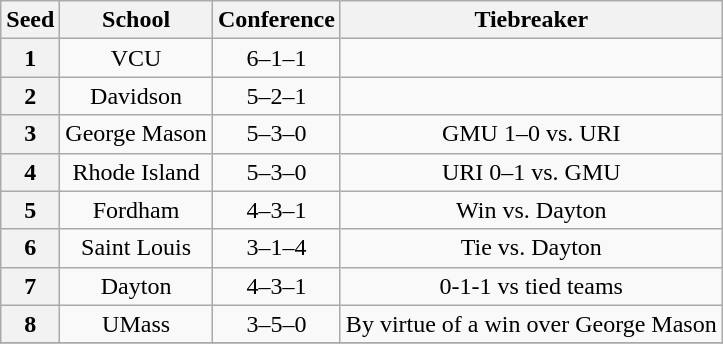<table class="wikitable" style="text-align:center">
<tr>
<th>Seed</th>
<th>School</th>
<th>Conference</th>
<th>Tiebreaker</th>
</tr>
<tr>
<th>1</th>
<td>VCU</td>
<td>6–1–1</td>
<td></td>
</tr>
<tr>
<th>2</th>
<td>Davidson</td>
<td>5–2–1</td>
<td></td>
</tr>
<tr>
<th>3</th>
<td>George Mason</td>
<td>5–3–0</td>
<td>GMU 1–0 vs. URI</td>
</tr>
<tr>
<th>4</th>
<td>Rhode Island</td>
<td>5–3–0</td>
<td>URI 0–1 vs. GMU</td>
</tr>
<tr>
<th>5</th>
<td>Fordham</td>
<td>4–3–1</td>
<td>Win vs. Dayton</td>
</tr>
<tr>
<th>6</th>
<td>Saint Louis</td>
<td>3–1–4</td>
<td>Tie vs. Dayton</td>
</tr>
<tr>
<th>7</th>
<td>Dayton</td>
<td>4–3–1</td>
<td>0-1-1 vs tied teams</td>
</tr>
<tr>
<th>8</th>
<td>UMass</td>
<td>3–5–0</td>
<td>By virtue of a win over George Mason</td>
</tr>
<tr>
</tr>
</table>
